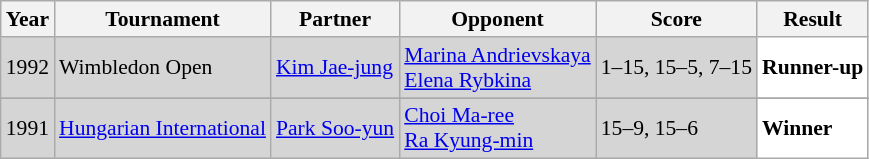<table class="sortable wikitable" style="font-size: 90%;">
<tr>
<th>Year</th>
<th>Tournament</th>
<th>Partner</th>
<th>Opponent</th>
<th>Score</th>
<th>Result</th>
</tr>
<tr style="background:#D5D5D5">
<td align="center">1992</td>
<td align="left">Wimbledon Open</td>
<td align="left"> <a href='#'>Kim Jae-jung</a></td>
<td align="left"> <a href='#'>Marina Andrievskaya</a> <br>  <a href='#'>Elena Rybkina</a></td>
<td align="left">1–15, 15–5, 7–15</td>
<td style="text-align:left; background:white"> <strong>Runner-up</strong></td>
</tr>
<tr>
</tr>
<tr style="background:#D5D5D5">
<td align="center">1991</td>
<td align="left"><a href='#'>Hungarian International</a></td>
<td align="left"> <a href='#'>Park Soo-yun</a></td>
<td align="left"> <a href='#'>Choi Ma-ree</a> <br>  <a href='#'>Ra Kyung-min</a></td>
<td align="left">15–9, 15–6</td>
<td style="text-align:left; background:white"> <strong>Winner</strong></td>
</tr>
</table>
